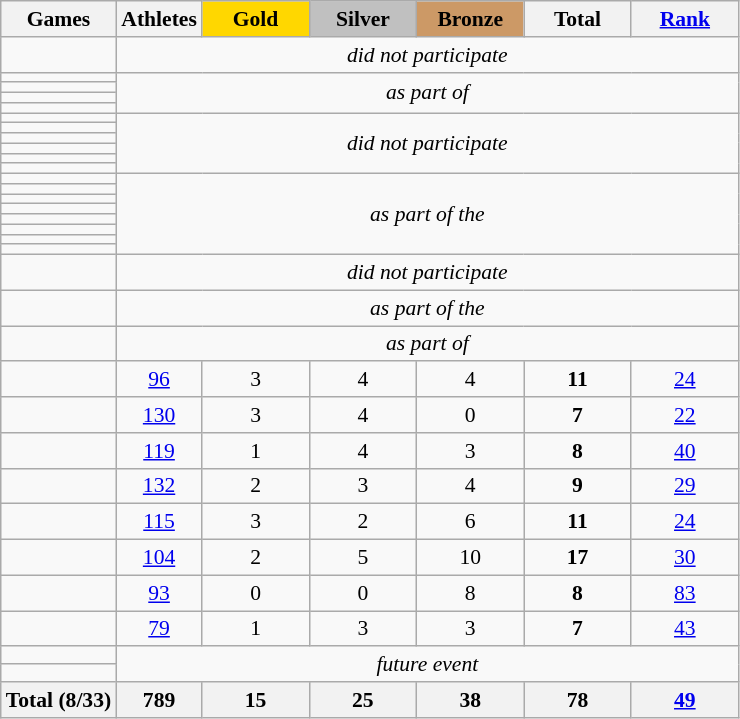<table class="wikitable" style="text-align:center; font-size:90%;">
<tr>
<th scope="col">Games</th>
<th scope="col">Athletes</th>
<td style="background:gold;width:4.5em;font-weight:bold">Gold</td>
<td style="background:silver;width:4.5em;font-weight:bold">Silver</td>
<td style="background:#c96;width:4.5em;font-weight:bold">Bronze</td>
<th style="width:4.5em; font-weight:bold">Total</th>
<th style="width:4.5em; font-weight:bold"><a href='#'>Rank</a></th>
</tr>
<tr>
<td align=left></td>
<td colspan=6><em>did not participate</em></td>
</tr>
<tr>
<td align=left></td>
<td colspan=6; rowspan=4><em>as part of </em></td>
</tr>
<tr>
<td align=left></td>
</tr>
<tr>
<td align=left></td>
</tr>
<tr>
<td align=left></td>
</tr>
<tr>
<td align=left></td>
<td colspan=6; rowspan=6><em>did not participate</em></td>
</tr>
<tr>
<td align=left></td>
</tr>
<tr>
<td align=left></td>
</tr>
<tr>
<td align=left></td>
</tr>
<tr>
<td align=left></td>
</tr>
<tr>
<td align=left></td>
</tr>
<tr>
<td align=left></td>
<td colspan=6; rowspan=8><em>as part of the </em></td>
</tr>
<tr>
<td align=left></td>
</tr>
<tr>
<td align=left></td>
</tr>
<tr>
<td align=left></td>
</tr>
<tr>
<td align=left></td>
</tr>
<tr>
<td align=left></td>
</tr>
<tr>
<td align=left></td>
</tr>
<tr>
<td align=left></td>
</tr>
<tr>
<td align=left></td>
<td colspan=6><em>did not participate</em></td>
</tr>
<tr>
<td align=left></td>
<td colspan=6><em>as part of the </em></td>
</tr>
<tr>
<td align=left></td>
<td colspan=6><em>as part of </em></td>
</tr>
<tr>
<td align=left></td>
<td><a href='#'>96</a></td>
<td>3</td>
<td>4</td>
<td>4</td>
<td><strong>11</strong></td>
<td><a href='#'>24</a></td>
</tr>
<tr>
<td align=left></td>
<td><a href='#'>130</a></td>
<td>3</td>
<td>4</td>
<td>0</td>
<td><strong>7</strong></td>
<td><a href='#'>22</a></td>
</tr>
<tr>
<td align=left></td>
<td><a href='#'>119</a></td>
<td>1</td>
<td>4</td>
<td>3</td>
<td><strong>8</strong></td>
<td><a href='#'>40</a></td>
</tr>
<tr>
<td align=left></td>
<td><a href='#'>132</a></td>
<td>2</td>
<td>3</td>
<td>4</td>
<td><strong>9</strong></td>
<td><a href='#'>29</a></td>
</tr>
<tr>
<td align=left></td>
<td><a href='#'>115</a></td>
<td>3</td>
<td>2</td>
<td>6</td>
<td><strong>11</strong></td>
<td><a href='#'>24</a></td>
</tr>
<tr>
<td align=left></td>
<td><a href='#'>104</a></td>
<td>2</td>
<td>5</td>
<td>10</td>
<td><strong>17</strong></td>
<td><a href='#'>30</a></td>
</tr>
<tr>
<td align=left></td>
<td><a href='#'>93</a></td>
<td>0</td>
<td>0</td>
<td>8</td>
<td><strong>8</strong></td>
<td><a href='#'>83</a></td>
</tr>
<tr>
<td align=left></td>
<td><a href='#'>79</a></td>
<td>1</td>
<td>3</td>
<td>3</td>
<td><strong>7</strong></td>
<td><a href='#'>43</a></td>
</tr>
<tr>
<td align=left></td>
<td colspan=6 rowspan=2><em>future event</em></td>
</tr>
<tr>
<td align=left></td>
</tr>
<tr>
<th colspan=1>Total (8/33)</th>
<th>789</th>
<th>15</th>
<th>25</th>
<th>38</th>
<th>78</th>
<th><a href='#'>49</a></th>
</tr>
</table>
